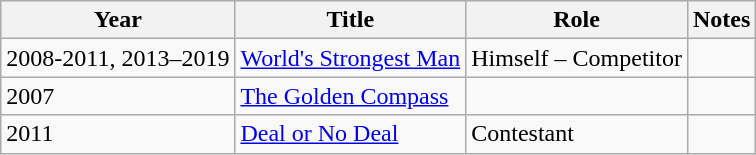<table class="wikitable sortable">
<tr>
<th>Year</th>
<th>Title</th>
<th>Role</th>
<th>Notes</th>
</tr>
<tr>
<td>2008-2011, 2013–2019</td>
<td><a href='#'>World's Strongest Man</a></td>
<td>Himself – Competitor</td>
<td></td>
</tr>
<tr>
<td>2007</td>
<td><a href='#'>The Golden Compass</a></td>
<td></td>
<td></td>
</tr>
<tr>
<td>2011</td>
<td><a href='#'>Deal or No Deal</a></td>
<td>Contestant</td>
<td></td>
</tr>
</table>
